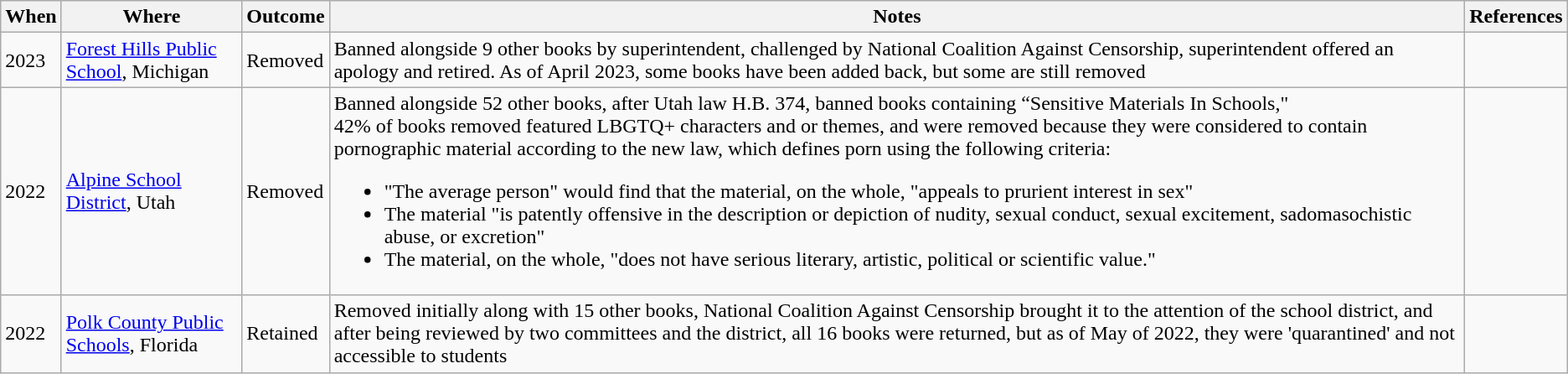<table class="wikitable">
<tr>
<th>When</th>
<th>Where</th>
<th>Outcome</th>
<th>Notes</th>
<th>References</th>
</tr>
<tr>
<td>2023</td>
<td><a href='#'>Forest Hills Public School</a>, Michigan</td>
<td>Removed</td>
<td>Banned alongside 9 other books by superintendent, challenged by National Coalition Against Censorship, superintendent offered an apology and retired. As of April 2023, some books have been added back, but some are still removed</td>
<td></td>
</tr>
<tr>
<td>2022</td>
<td><a href='#'>Alpine School District</a>, Utah</td>
<td>Removed</td>
<td>Banned alongside 52 other books, after Utah law H.B. 374, banned books containing “Sensitive Materials In Schools,"<br>42% of books removed featured LBGTQ+ characters and or themes, and were removed because they were considered to contain pornographic material according to the new law, which defines porn using the following criteria:<ul><li>"The average person" would find that the material, on the whole, "appeals to prurient interest in sex"</li><li>The material "is patently offensive in the description or depiction of nudity, sexual conduct, sexual excitement, sadomasochistic abuse, or excretion"</li><li>The material, on the whole, "does not have serious literary, artistic, political or scientific value."</li></ul></td>
<td></td>
</tr>
<tr>
<td>2022</td>
<td><a href='#'>Polk County Public Schools</a>, Florida</td>
<td>Retained</td>
<td>Removed initially along with 15 other books, National Coalition Against Censorship brought it to the attention of the school district, and after being reviewed by two committees and the district, all 16 books were returned, but as of May of 2022, they were 'quarantined' and not accessible to students</td>
<td></td>
</tr>
</table>
